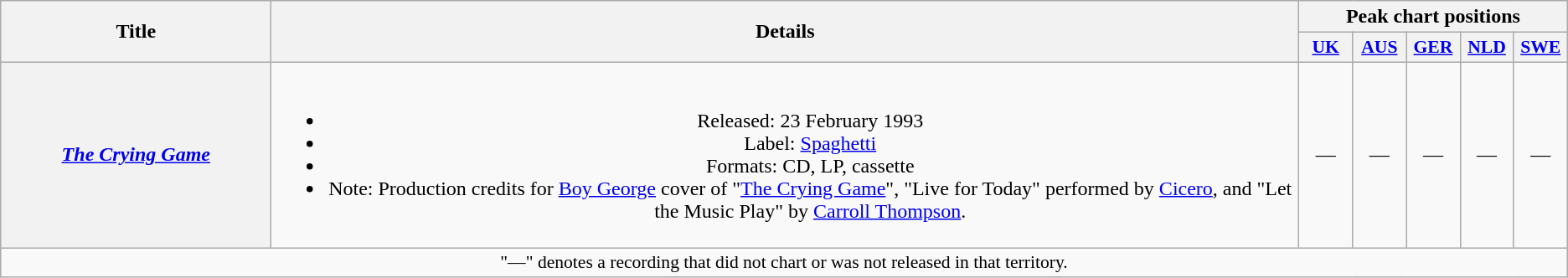<table class="wikitable plainrowheaders" style="text-align:center">
<tr>
<th scope="col" rowspan="2" style="width:13em;">Title</th>
<th scope="col" rowspan="2">Details</th>
<th scope="col" colspan="5">Peak chart positions</th>
</tr>
<tr>
<th scope="col" style="width:2.5em;font-size:90%;"><a href='#'>UK</a><br></th>
<th scope="col" style="width:2.5em;font-size:90%;"><a href='#'>AUS</a><br></th>
<th scope="col" style="width:2.5em;font-size:90%;"><a href='#'>GER</a><br></th>
<th scope="col" style="width:2.5em;font-size:90%;"><a href='#'>NLD</a><br></th>
<th scope="col" style="width:2.5em;font-size:90%;"><a href='#'>SWE</a><br></th>
</tr>
<tr>
<th scope="row"><em><a href='#'>The Crying Game</a></em></th>
<td><br><ul><li>Released: 23 February 1993</li><li>Label: <a href='#'>Spaghetti</a></li><li>Formats: CD, LP, cassette</li><li>Note: Production credits for <a href='#'>Boy George</a> cover of "<a href='#'>The Crying Game</a>", "Live for Today" performed by <a href='#'>Cicero</a>, and "Let the Music Play" by <a href='#'>Carroll Thompson</a>.</li></ul></td>
<td>—</td>
<td>—</td>
<td>—</td>
<td>—</td>
<td>—</td>
</tr>
<tr>
<td colspan="7" style="font-size:90%">"—" denotes a recording that did not chart or was not released in that territory.</td>
</tr>
</table>
